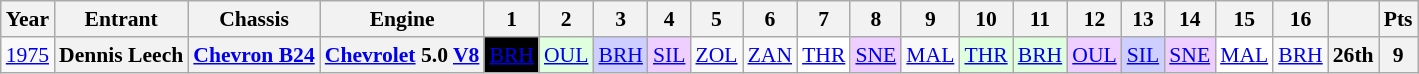<table class="wikitable" style="text-align:center; font-size:90%">
<tr>
<th>Year</th>
<th>Entrant</th>
<th>Chassis</th>
<th>Engine</th>
<th>1</th>
<th>2</th>
<th>3</th>
<th>4</th>
<th>5</th>
<th>6</th>
<th>7</th>
<th>8</th>
<th>9</th>
<th>10</th>
<th>11</th>
<th>12</th>
<th>13</th>
<th>14</th>
<th>15</th>
<th>16</th>
<th></th>
<th>Pts</th>
</tr>
<tr>
<td><a href='#'>1975</a></td>
<th>Dennis Leech</th>
<th><a href='#'>Chevron B24</a></th>
<th><a href='#'>Chevrolet</a> 5.0 <a href='#'>V8</a></th>
<td style="background:#000; color:#fff;"><a href='#'><span>BRH</span></a><br></td>
<td style="background:#dfffdf;"><a href='#'>OUL</a><br></td>
<td style="background:#cfcfff;"><a href='#'>BRH</a><br></td>
<td style="background:#efcfff;"><a href='#'>SIL</a><br></td>
<td><a href='#'>ZOL</a></td>
<td><a href='#'>ZAN</a></td>
<td style="background:#ffffff;"><a href='#'>THR</a><br></td>
<td style="background:#efcfff;"><a href='#'>SNE</a><br></td>
<td><a href='#'>MAL</a></td>
<td style="background:#dfffdf;"><a href='#'>THR</a><br></td>
<td style="background:#dfffdf;"><a href='#'>BRH</a><br></td>
<td style="background:#efcfff;"><a href='#'>OUL</a><br></td>
<td style="background:#cfcfff;"><a href='#'>SIL</a><br></td>
<td style="background:#efcfff;"><a href='#'>SNE</a><br></td>
<td style="background:#ffffff;"><a href='#'>MAL</a><br></td>
<td><a href='#'>BRH</a></td>
<th>26th</th>
<th>9</th>
</tr>
</table>
